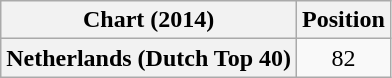<table class="wikitable plainrowheaders">
<tr>
<th>Chart (2014)</th>
<th>Position</th>
</tr>
<tr>
<th scope="row">Netherlands (Dutch Top 40)</th>
<td align="center">82</td>
</tr>
</table>
